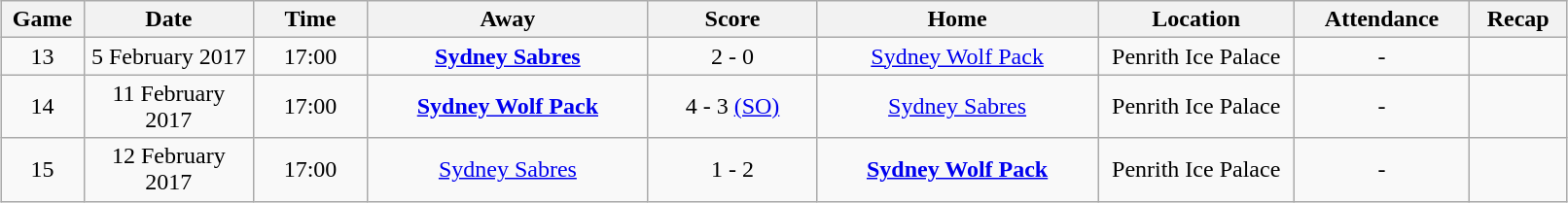<table class="wikitable" width="85%" style="margin: 1em auto 1em auto">
<tr>
<th width="1%">Game</th>
<th width="6%">Date</th>
<th width="4%">Time</th>
<th width="10%">Away</th>
<th width="6%">Score</th>
<th width="10%">Home</th>
<th width="7%">Location</th>
<th width="4%">Attendance</th>
<th width="2%">Recap</th>
</tr>
<tr align="center">
<td>13</td>
<td>5 February 2017</td>
<td>17:00</td>
<td><strong><a href='#'>Sydney Sabres</a></strong></td>
<td>2 - 0</td>
<td><a href='#'>Sydney Wolf Pack</a></td>
<td>Penrith Ice Palace</td>
<td>-</td>
<td></td>
</tr>
<tr align="center">
<td>14</td>
<td>11 February 2017</td>
<td>17:00</td>
<td><strong><a href='#'>Sydney Wolf Pack</a></strong></td>
<td>4 - 3 <a href='#'>(SO)</a></td>
<td><a href='#'>Sydney Sabres</a></td>
<td>Penrith Ice Palace</td>
<td>-</td>
<td></td>
</tr>
<tr align="center">
<td>15</td>
<td>12 February 2017</td>
<td>17:00</td>
<td><a href='#'>Sydney Sabres</a></td>
<td>1 - 2</td>
<td><strong><a href='#'>Sydney Wolf Pack</a></strong></td>
<td>Penrith Ice Palace</td>
<td>-</td>
<td></td>
</tr>
</table>
